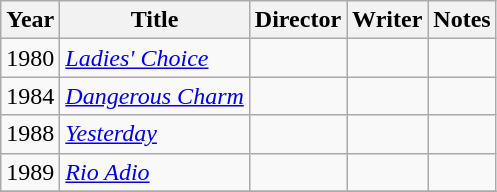<table class="wikitable">
<tr>
<th>Year</th>
<th>Title</th>
<th>Director</th>
<th>Writer</th>
<th>Notes</th>
</tr>
<tr>
<td>1980</td>
<td><em><a href='#'>Ladies' Choice</a></em></td>
<td></td>
<td></td>
<td></td>
</tr>
<tr>
<td>1984</td>
<td><em><a href='#'>Dangerous Charm</a></em></td>
<td></td>
<td></td>
<td></td>
</tr>
<tr>
<td>1988</td>
<td><em><a href='#'>Yesterday</a></em></td>
<td></td>
<td></td>
<td></td>
</tr>
<tr>
<td>1989</td>
<td><em><a href='#'>Rio Adio</a></em></td>
<td></td>
<td></td>
<td></td>
</tr>
<tr>
</tr>
</table>
